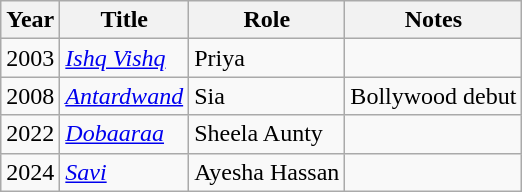<table class="wikitable">
<tr>
<th>Year</th>
<th>Title</th>
<th>Role</th>
<th>Notes</th>
</tr>
<tr>
<td>2003</td>
<td><em><a href='#'>Ishq Vishq</a></em></td>
<td>Priya</td>
<td></td>
</tr>
<tr>
<td>2008</td>
<td><em><a href='#'>Antardwand</a></em></td>
<td>Sia</td>
<td>Bollywood debut</td>
</tr>
<tr>
<td>2022</td>
<td><em><a href='#'>Dobaaraa</a></em></td>
<td>Sheela Aunty</td>
<td></td>
</tr>
<tr>
<td>2024</td>
<td><em><a href='#'>Savi</a></em></td>
<td>Ayesha Hassan</td>
<td></td>
</tr>
</table>
